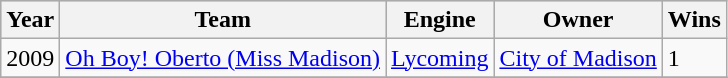<table class="wikitable">
<tr style="background:#CCCCCC;">
<th>Year</th>
<th>Team</th>
<th>Engine</th>
<th>Owner</th>
<th>Wins</th>
</tr>
<tr>
<td>2009</td>
<td><a href='#'>Oh Boy! Oberto (Miss Madison)</a></td>
<td><a href='#'>Lycoming</a></td>
<td><a href='#'>City of Madison</a></td>
<td>1</td>
</tr>
<tr>
</tr>
</table>
